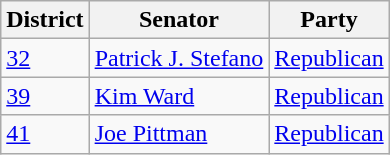<table class="wikitable">
<tr>
<th>District</th>
<th>Senator</th>
<th>Party</th>
</tr>
<tr>
<td><a href='#'>32</a></td>
<td><a href='#'>Patrick J. Stefano</a></td>
<td><a href='#'>Republican</a></td>
</tr>
<tr>
<td><a href='#'>39</a></td>
<td><a href='#'>Kim Ward</a></td>
<td><a href='#'>Republican</a></td>
</tr>
<tr>
<td><a href='#'>41</a></td>
<td><a href='#'>Joe Pittman</a></td>
<td><a href='#'>Republican</a></td>
</tr>
</table>
